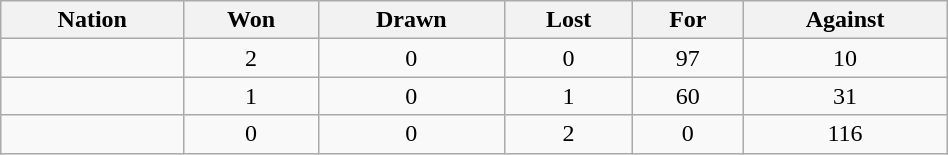<table class="wikitable" style="width:50%;text-align:center">
<tr>
<th>Nation</th>
<th>Won</th>
<th>Drawn</th>
<th>Lost</th>
<th>For</th>
<th>Against</th>
</tr>
<tr>
<td align=left></td>
<td>2</td>
<td>0</td>
<td>0</td>
<td>97</td>
<td>10</td>
</tr>
<tr>
<td align=left></td>
<td>1</td>
<td>0</td>
<td>1</td>
<td>60</td>
<td>31</td>
</tr>
<tr>
<td align=left></td>
<td>0</td>
<td>0</td>
<td>2</td>
<td>0</td>
<td>116</td>
</tr>
</table>
